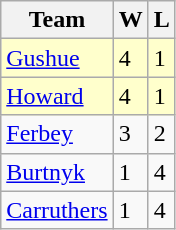<table class="wikitable">
<tr>
<th>Team</th>
<th>W</th>
<th>L</th>
</tr>
<tr bgcolor=#ffffcc>
<td> <a href='#'>Gushue</a></td>
<td>4</td>
<td>1</td>
</tr>
<tr bgcolor=#ffffcc>
<td> <a href='#'>Howard</a></td>
<td>4</td>
<td>1</td>
</tr>
<tr>
<td> <a href='#'>Ferbey</a></td>
<td>3</td>
<td>2</td>
</tr>
<tr>
<td> <a href='#'>Burtnyk</a></td>
<td>1</td>
<td>4</td>
</tr>
<tr>
<td> <a href='#'>Carruthers</a></td>
<td>1</td>
<td>4</td>
</tr>
</table>
